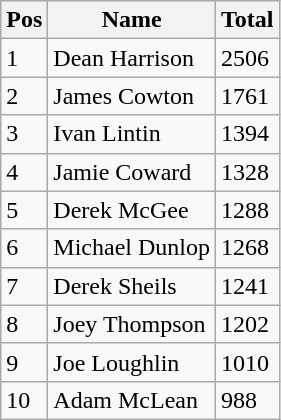<table class="wikitable" border="1">
<tr>
<th>Pos</th>
<th>Name</th>
<th>Total</th>
</tr>
<tr>
<td>1</td>
<td>Dean Harrison</td>
<td>2506</td>
</tr>
<tr>
<td>2</td>
<td>James Cowton</td>
<td>1761</td>
</tr>
<tr>
<td>3</td>
<td>Ivan Lintin</td>
<td>1394</td>
</tr>
<tr>
<td>4</td>
<td>Jamie Coward</td>
<td>1328</td>
</tr>
<tr>
<td>5</td>
<td>Derek McGee</td>
<td>1288</td>
</tr>
<tr>
<td>6</td>
<td>Michael Dunlop</td>
<td>1268</td>
</tr>
<tr>
<td>7</td>
<td>Derek Sheils</td>
<td>1241</td>
</tr>
<tr>
<td>8</td>
<td>Joey Thompson</td>
<td>1202</td>
</tr>
<tr>
<td>9</td>
<td>Joe Loughlin</td>
<td>1010</td>
</tr>
<tr>
<td>10</td>
<td>Adam McLean</td>
<td>988</td>
</tr>
</table>
